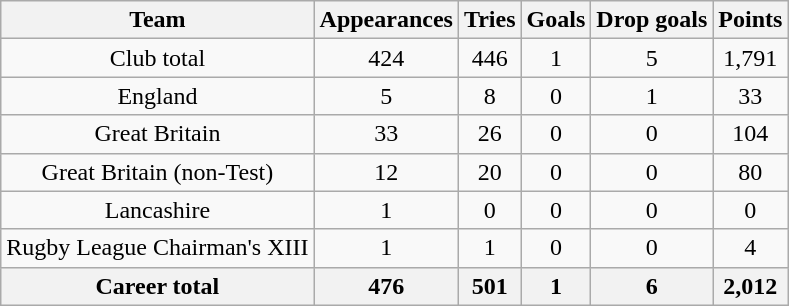<table class="wikitable" style="text-align:center;">
<tr>
<th>Team</th>
<th>Appearances</th>
<th>Tries</th>
<th>Goals</th>
<th>Drop goals</th>
<th>Points</th>
</tr>
<tr>
<td>Club total</td>
<td>424</td>
<td>446</td>
<td>1</td>
<td>5</td>
<td>1,791</td>
</tr>
<tr>
<td>England</td>
<td>5</td>
<td>8</td>
<td>0</td>
<td>1</td>
<td>33</td>
</tr>
<tr>
<td>Great Britain</td>
<td>33</td>
<td>26</td>
<td>0</td>
<td>0</td>
<td>104</td>
</tr>
<tr>
<td>Great Britain (non-Test)</td>
<td>12</td>
<td>20</td>
<td>0</td>
<td>0</td>
<td>80</td>
</tr>
<tr>
<td>Lancashire</td>
<td>1</td>
<td>0</td>
<td>0</td>
<td>0</td>
<td>0</td>
</tr>
<tr>
<td>Rugby League Chairman's XIII</td>
<td>1</td>
<td>1</td>
<td>0</td>
<td>0</td>
<td>4</td>
</tr>
<tr>
<th>Career total</th>
<th>476</th>
<th>501</th>
<th>1</th>
<th>6</th>
<th>2,012</th>
</tr>
</table>
